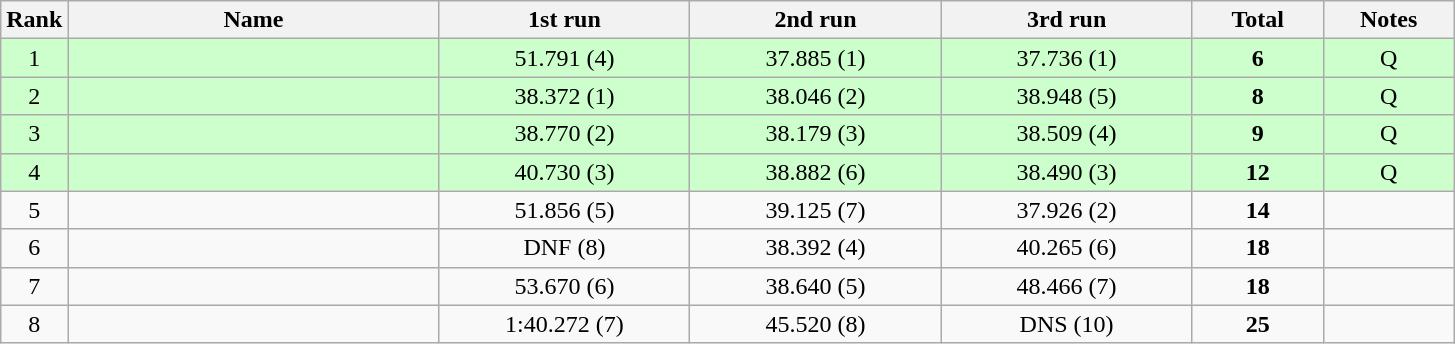<table class="sortable wikitable" style="text-align:center;">
<tr>
<th>Rank</th>
<th style="width:15em">Name</th>
<th style="width:10em">1st run</th>
<th style="width:10em">2nd run</th>
<th style="width:10em">3rd run</th>
<th style="width:5em">Total</th>
<th style="width:5em">Notes</th>
</tr>
<tr bgcolor=ccffcc>
<td>1</td>
<td align=left></td>
<td>51.791 (4)</td>
<td>37.885 (1)</td>
<td>37.736 (1)</td>
<td><strong>6</strong></td>
<td>Q</td>
</tr>
<tr bgcolor=ccffcc>
<td>2</td>
<td align=left></td>
<td>38.372 (1)</td>
<td>38.046 (2)</td>
<td>38.948 (5)</td>
<td><strong>8</strong></td>
<td>Q</td>
</tr>
<tr bgcolor=ccffcc>
<td>3</td>
<td align=left></td>
<td>38.770 (2)</td>
<td>38.179 (3)</td>
<td>38.509 (4)</td>
<td><strong>9</strong></td>
<td>Q</td>
</tr>
<tr bgcolor=ccffcc>
<td>4</td>
<td align=left></td>
<td>40.730 (3)</td>
<td>38.882 (6)</td>
<td>38.490 (3)</td>
<td><strong>12</strong></td>
<td>Q</td>
</tr>
<tr>
<td>5</td>
<td align=left></td>
<td>51.856 (5)</td>
<td>39.125 (7)</td>
<td>37.926 (2)</td>
<td><strong>14</strong></td>
<td></td>
</tr>
<tr>
<td>6</td>
<td align=left></td>
<td>DNF (8)</td>
<td>38.392 (4)</td>
<td>40.265 (6)</td>
<td><strong>18</strong></td>
<td></td>
</tr>
<tr>
<td>7</td>
<td align=left></td>
<td>53.670 (6)</td>
<td>38.640 (5)</td>
<td>48.466 (7)</td>
<td><strong>18</strong></td>
<td></td>
</tr>
<tr>
<td>8</td>
<td align=left></td>
<td>1:40.272 (7)</td>
<td>45.520 (8)</td>
<td>DNS (10)</td>
<td><strong>25</strong></td>
<td></td>
</tr>
</table>
